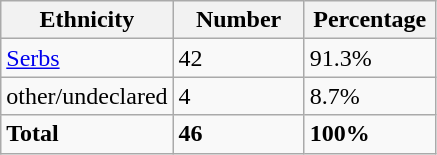<table class="wikitable">
<tr>
<th width="100px">Ethnicity</th>
<th width="80px">Number</th>
<th width="80px">Percentage</th>
</tr>
<tr>
<td><a href='#'>Serbs</a></td>
<td>42</td>
<td>91.3%</td>
</tr>
<tr>
<td>other/undeclared</td>
<td>4</td>
<td>8.7%</td>
</tr>
<tr>
<td><strong>Total</strong></td>
<td><strong>46</strong></td>
<td><strong>100%</strong></td>
</tr>
</table>
